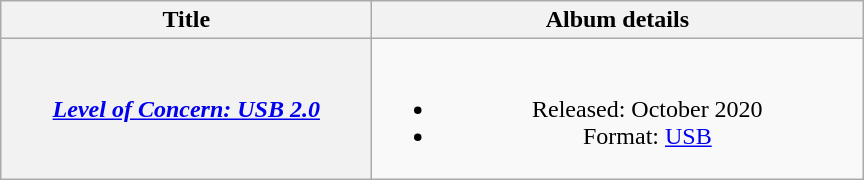<table class="wikitable plainrowheaders" style="text-align:center;">
<tr>
<th scope="col" style="width:15em;">Title</th>
<th scope="col" style="width:20em;">Album details</th>
</tr>
<tr>
<th scope="row"><em><a href='#'>Level of Concern: USB 2.0</a></em></th>
<td><br><ul><li>Released: October 2020</li><li>Format: <a href='#'>USB</a></li></ul></td>
</tr>
</table>
